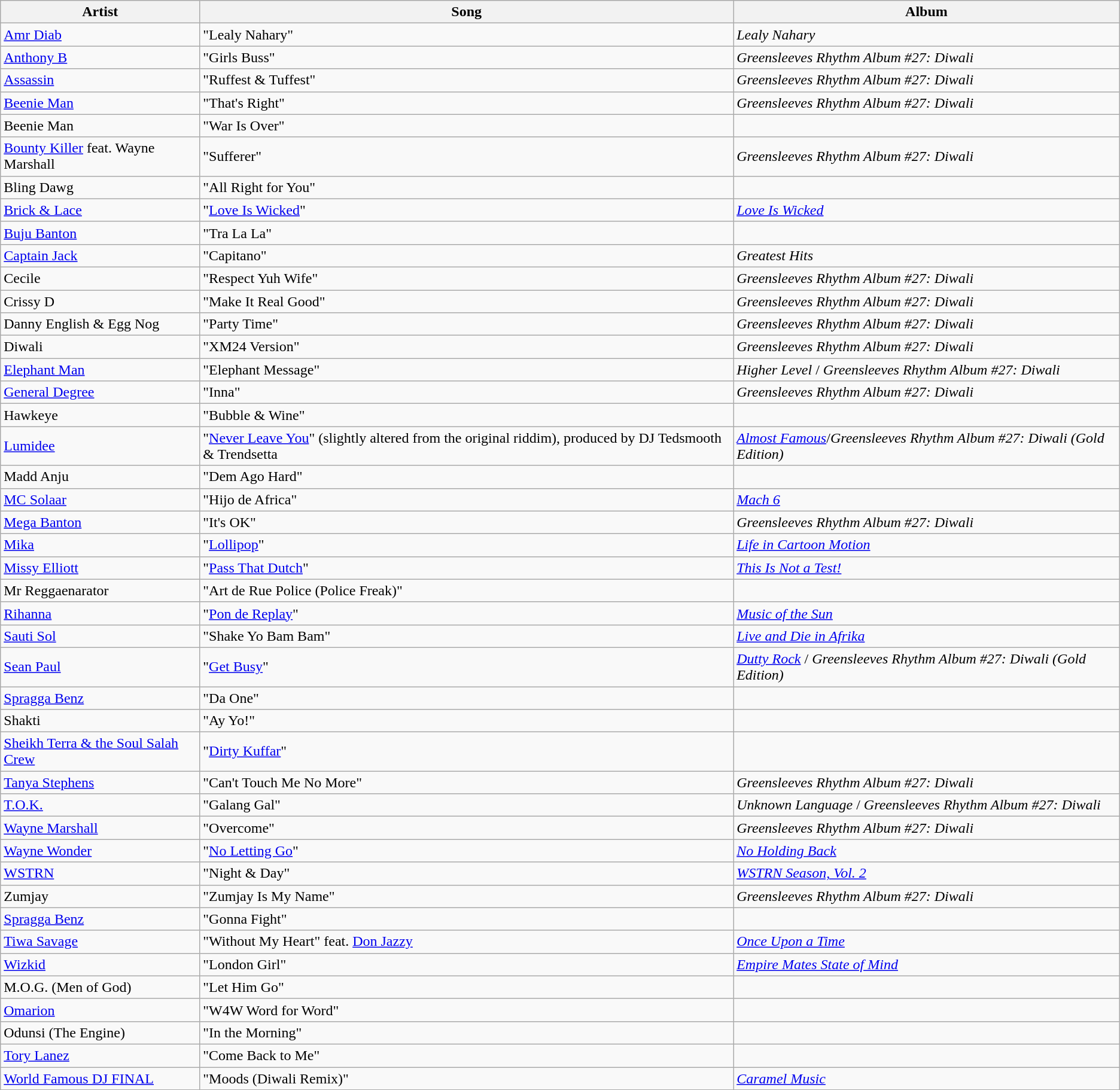<table class="wikitable">
<tr>
<th><strong>Artist</strong></th>
<th><strong>Song</strong></th>
<th><strong>Album</strong></th>
</tr>
<tr>
<td><a href='#'>Amr Diab</a></td>
<td>"Lealy Nahary"</td>
<td><em>Lealy Nahary</em></td>
</tr>
<tr>
<td><a href='#'>Anthony B</a></td>
<td>"Girls Buss"</td>
<td><em>Greensleeves Rhythm Album #27: Diwali</em></td>
</tr>
<tr>
<td><a href='#'>Assassin</a></td>
<td>"Ruffest & Tuffest"</td>
<td><em>Greensleeves Rhythm Album #27: Diwali</em></td>
</tr>
<tr>
<td><a href='#'>Beenie Man</a></td>
<td>"That's Right"</td>
<td><em>Greensleeves Rhythm Album #27: Diwali</em></td>
</tr>
<tr>
<td>Beenie Man</td>
<td>"War Is Over"</td>
<td></td>
</tr>
<tr>
<td><a href='#'>Bounty Killer</a> feat. Wayne Marshall</td>
<td>"Sufferer"</td>
<td><em>Greensleeves Rhythm Album #27: Diwali</em></td>
</tr>
<tr>
<td>Bling Dawg</td>
<td>"All Right for You"</td>
<td></td>
</tr>
<tr>
<td><a href='#'>Brick & Lace</a></td>
<td>"<a href='#'>Love Is Wicked</a>"</td>
<td><em><a href='#'>Love Is Wicked</a></em></td>
</tr>
<tr>
<td><a href='#'>Buju Banton</a></td>
<td>"Tra La La"</td>
<td></td>
</tr>
<tr>
<td><a href='#'>Captain Jack</a></td>
<td>"Capitano"</td>
<td><em>Greatest Hits</em></td>
</tr>
<tr>
<td>Cecile</td>
<td>"Respect Yuh Wife"</td>
<td><em>Greensleeves Rhythm Album #27: Diwali</em></td>
</tr>
<tr>
<td>Crissy D</td>
<td>"Make It Real Good"</td>
<td><em>Greensleeves Rhythm Album #27: Diwali</em></td>
</tr>
<tr>
<td>Danny English & Egg Nog</td>
<td>"Party Time"</td>
<td><em>Greensleeves Rhythm Album #27: Diwali</em></td>
</tr>
<tr>
<td>Diwali</td>
<td>"XM24 Version"</td>
<td><em>Greensleeves Rhythm Album #27: Diwali</em></td>
</tr>
<tr>
<td><a href='#'>Elephant Man</a></td>
<td>"Elephant Message"</td>
<td><em>Higher Level</em> / <em>Greensleeves Rhythm Album #27: Diwali</em></td>
</tr>
<tr>
<td><a href='#'>General Degree</a></td>
<td>"Inna"</td>
<td><em>Greensleeves Rhythm Album #27: Diwali</em></td>
</tr>
<tr>
<td>Hawkeye</td>
<td>"Bubble & Wine"</td>
<td></td>
</tr>
<tr>
<td><a href='#'>Lumidee</a></td>
<td>"<a href='#'>Never Leave You</a>" (slightly altered from the original riddim), produced by DJ Tedsmooth & Trendsetta</td>
<td><em><a href='#'>Almost Famous</a></em>/<em>Greensleeves Rhythm Album #27: Diwali (Gold Edition)</em></td>
</tr>
<tr>
<td>Madd Anju</td>
<td>"Dem Ago Hard"</td>
<td></td>
</tr>
<tr>
<td><a href='#'>MC Solaar</a></td>
<td>"Hijo de Africa"</td>
<td><em><a href='#'>Mach 6</a></em></td>
</tr>
<tr>
<td><a href='#'>Mega Banton</a></td>
<td>"It's OK"</td>
<td><em>Greensleeves Rhythm Album #27: Diwali</em></td>
</tr>
<tr>
<td><a href='#'>Mika</a></td>
<td>"<a href='#'>Lollipop</a>"</td>
<td><em><a href='#'>Life in Cartoon Motion</a></em></td>
</tr>
<tr>
<td><a href='#'>Missy Elliott</a></td>
<td>"<a href='#'>Pass That Dutch</a>"</td>
<td><em><a href='#'>This Is Not a Test!</a></em></td>
</tr>
<tr>
<td>Mr Reggaenarator</td>
<td>"Art de Rue Police (Police Freak)"</td>
<td></td>
</tr>
<tr>
<td><a href='#'>Rihanna</a></td>
<td>"<a href='#'>Pon de Replay</a>"</td>
<td><em><a href='#'>Music of the Sun</a></em></td>
</tr>
<tr>
<td><a href='#'>Sauti Sol</a></td>
<td>"Shake Yo Bam Bam"</td>
<td><em><a href='#'>Live and Die in Afrika</a></em></td>
</tr>
<tr>
<td><a href='#'>Sean Paul</a></td>
<td>"<a href='#'>Get Busy</a>"</td>
<td><em><a href='#'>Dutty Rock</a></em> / <em>Greensleeves Rhythm Album #27: Diwali (Gold Edition)</em></td>
</tr>
<tr>
<td><a href='#'>Spragga Benz</a></td>
<td>"Da One"</td>
<td></td>
</tr>
<tr>
<td>Shakti</td>
<td>"Ay Yo!"</td>
<td></td>
</tr>
<tr>
<td><a href='#'>Sheikh Terra & the Soul Salah Crew</a></td>
<td>"<a href='#'>Dirty Kuffar</a>"</td>
<td></td>
</tr>
<tr>
<td><a href='#'>Tanya Stephens</a></td>
<td>"Can't Touch Me No More"</td>
<td><em>Greensleeves Rhythm Album #27: Diwali</em></td>
</tr>
<tr>
<td><a href='#'>T.O.K.</a></td>
<td>"Galang Gal"</td>
<td><em>Unknown Language</em> / <em>Greensleeves Rhythm Album #27: Diwali</em></td>
</tr>
<tr>
<td><a href='#'>Wayne Marshall</a></td>
<td>"Overcome"</td>
<td><em>Greensleeves Rhythm Album #27: Diwali</em></td>
</tr>
<tr>
<td><a href='#'>Wayne Wonder</a></td>
<td>"<a href='#'>No Letting Go</a>"</td>
<td><em><a href='#'>No Holding Back</a></em></td>
</tr>
<tr>
<td><a href='#'>WSTRN</a></td>
<td>"Night & Day"</td>
<td><em><a href='#'>WSTRN Season, Vol. 2</a></em></td>
</tr>
<tr>
<td>Zumjay</td>
<td>"Zumjay Is My Name"</td>
<td><em>Greensleeves Rhythm Album #27: Diwali</em></td>
</tr>
<tr>
<td><a href='#'>Spragga Benz</a></td>
<td>"Gonna Fight"</td>
<td></td>
</tr>
<tr>
<td><a href='#'>Tiwa Savage</a></td>
<td>"Without My Heart" feat. <a href='#'>Don Jazzy</a></td>
<td><em><a href='#'>Once Upon a Time</a></em></td>
</tr>
<tr>
<td><a href='#'>Wizkid</a></td>
<td>"London Girl"</td>
<td><em><a href='#'>Empire Mates State of Mind</a></em></td>
</tr>
<tr>
<td>M.O.G. (Men of God)</td>
<td>"Let Him Go"</td>
<td></td>
</tr>
<tr>
<td><a href='#'>Omarion</a></td>
<td>"W4W Word for Word"</td>
<td></td>
</tr>
<tr>
<td>Odunsi (The Engine)</td>
<td>"In the Morning"</td>
<td></td>
</tr>
<tr>
<td><a href='#'>Tory Lanez</a></td>
<td>"Come Back to Me"</td>
<td></td>
</tr>
<tr>
<td><a href='#'>World Famous DJ FINAL</a></td>
<td>"Moods (Diwali Remix)"</td>
<td><em><a href='#'>Caramel Music</a></em></td>
</tr>
</table>
